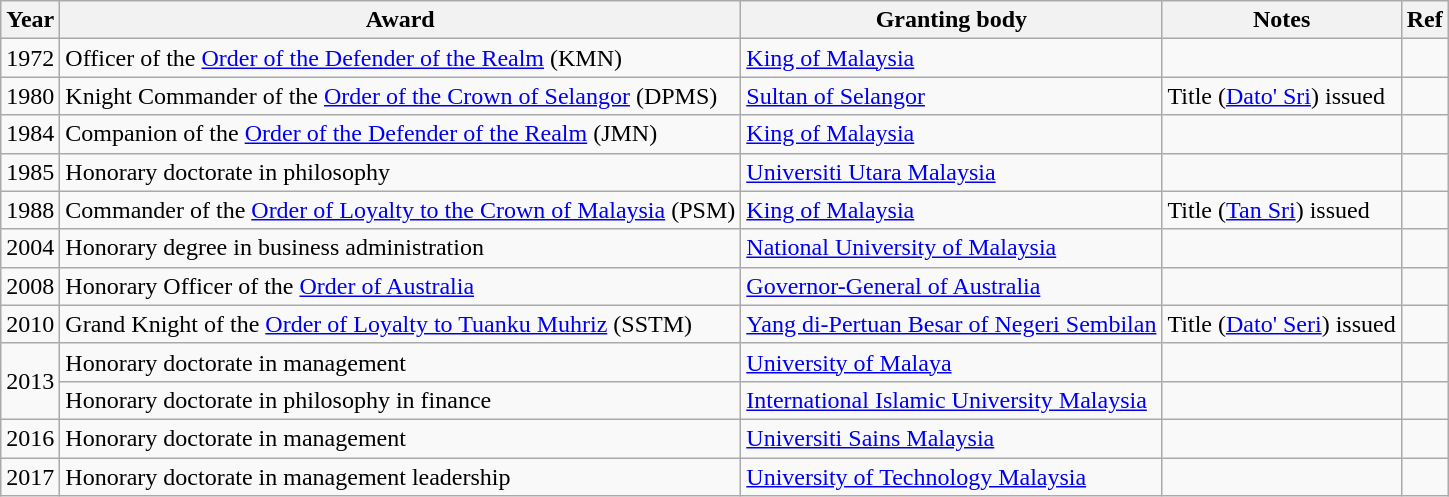<table class="wikitable sortable">
<tr>
<th>Year</th>
<th>Award</th>
<th>Granting body</th>
<th class="unsortable">Notes</th>
<th class="unsortable">Ref</th>
</tr>
<tr>
<td>1972</td>
<td>Officer of the <a href='#'>Order of the Defender of the Realm</a> (KMN)</td>
<td><a href='#'>King of Malaysia</a></td>
<td></td>
<td></td>
</tr>
<tr>
<td>1980</td>
<td>Knight Commander of the <a href='#'>Order of the Crown of Selangor</a> (DPMS)</td>
<td><a href='#'>Sultan of Selangor</a></td>
<td> Title (<a href='#'>Dato' Sri</a>) issued</td>
<td></td>
</tr>
<tr>
<td>1984</td>
<td>Companion of the <a href='#'>Order of the Defender of the Realm</a> (JMN)</td>
<td><a href='#'>King of Malaysia</a></td>
<td></td>
<td></td>
</tr>
<tr>
<td>1985</td>
<td>Honorary doctorate in philosophy</td>
<td><a href='#'>Universiti Utara Malaysia</a></td>
<td></td>
<td></td>
</tr>
<tr>
<td>1988</td>
<td>Commander of the <a href='#'>Order of Loyalty to the Crown of Malaysia</a> (PSM)</td>
<td><a href='#'>King of Malaysia</a></td>
<td> Title (<a href='#'>Tan Sri</a>) issued</td>
<td></td>
</tr>
<tr>
<td>2004</td>
<td>Honorary degree in business administration</td>
<td><a href='#'>National University of Malaysia</a></td>
<td></td>
<td></td>
</tr>
<tr>
<td>2008</td>
<td>Honorary Officer of the <a href='#'>Order of Australia</a></td>
<td><a href='#'>Governor-General of Australia</a></td>
<td></td>
<td></td>
</tr>
<tr>
<td>2010</td>
<td>Grand Knight of the <a href='#'>Order of Loyalty to Tuanku Muhriz</a> (SSTM)</td>
<td><a href='#'>Yang di-Pertuan Besar of Negeri Sembilan</a></td>
<td> Title (<a href='#'>Dato' Seri</a>) issued</td>
<td></td>
</tr>
<tr>
<td rowspan="2">2013</td>
<td>Honorary doctorate in management</td>
<td><a href='#'>University of Malaya</a></td>
<td></td>
<td></td>
</tr>
<tr>
<td>Honorary doctorate in philosophy in finance</td>
<td><a href='#'>International Islamic University Malaysia</a></td>
<td></td>
<td></td>
</tr>
<tr>
<td>2016</td>
<td>Honorary doctorate in management</td>
<td><a href='#'>Universiti Sains Malaysia</a></td>
<td></td>
<td></td>
</tr>
<tr>
<td>2017</td>
<td>Honorary doctorate in management leadership</td>
<td><a href='#'>University of Technology Malaysia</a></td>
<td></td>
<td></td>
</tr>
</table>
